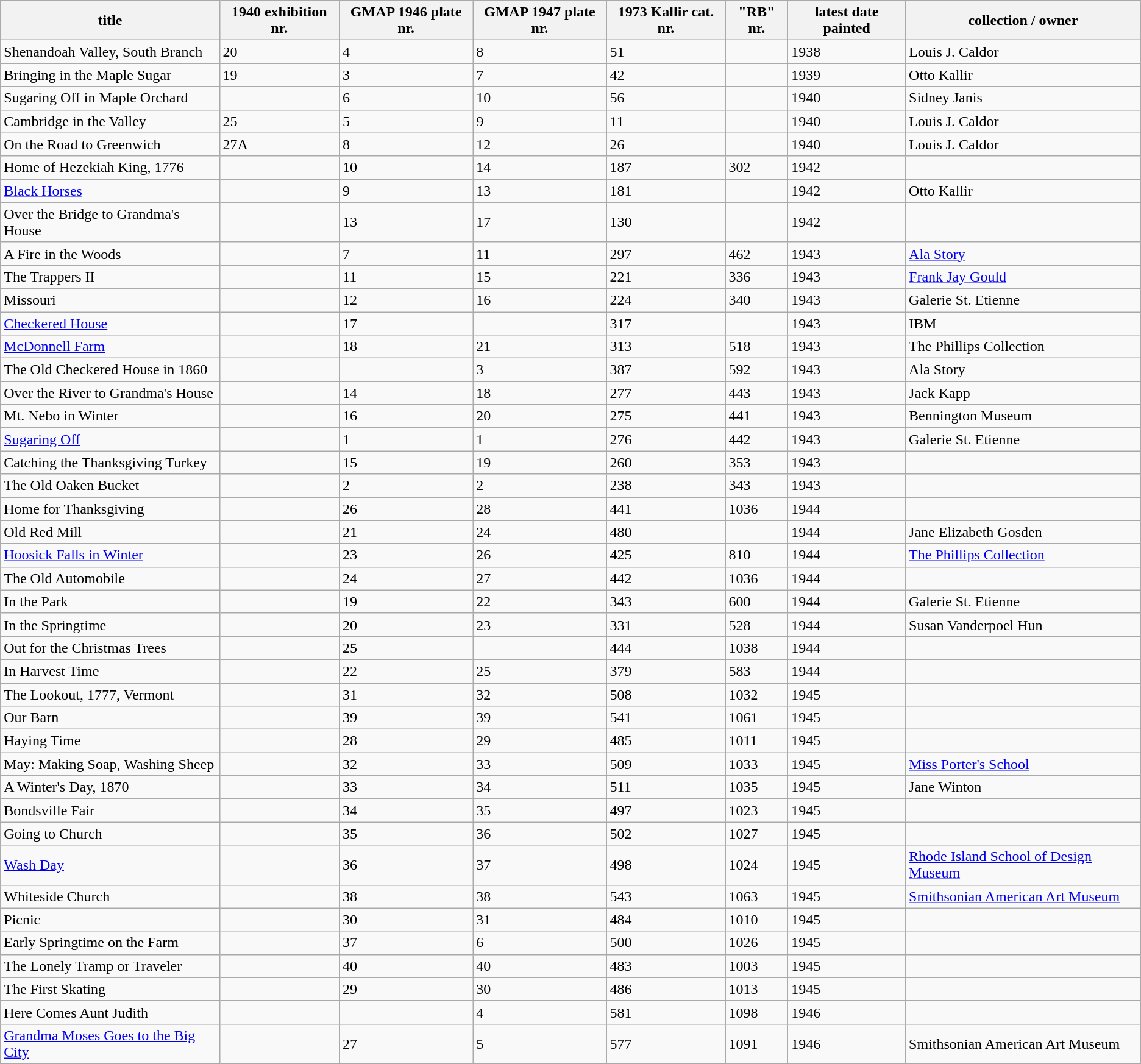<table class='wikitable sortable'>
<tr>
<th>title</th>
<th>1940 exhibition nr.</th>
<th>GMAP 1946 plate nr.</th>
<th>GMAP 1947 plate nr.</th>
<th>1973 Kallir cat. nr.</th>
<th>"RB" nr.</th>
<th>latest date painted</th>
<th>collection / owner</th>
</tr>
<tr>
<td>Shenandoah Valley, South Branch</td>
<td>20</td>
<td>4</td>
<td>8</td>
<td>51</td>
<td></td>
<td>1938</td>
<td>Louis J. Caldor</td>
</tr>
<tr>
<td>Bringing in the Maple Sugar</td>
<td>19</td>
<td>3</td>
<td>7</td>
<td>42</td>
<td></td>
<td>1939</td>
<td>Otto Kallir</td>
</tr>
<tr>
<td>Sugaring Off in Maple Orchard</td>
<td></td>
<td>6</td>
<td>10</td>
<td>56</td>
<td></td>
<td>1940</td>
<td>Sidney Janis</td>
</tr>
<tr>
<td>Cambridge in the Valley</td>
<td>25</td>
<td>5</td>
<td>9</td>
<td>11</td>
<td></td>
<td>1940</td>
<td>Louis J. Caldor</td>
</tr>
<tr>
<td>On the Road to Greenwich</td>
<td>27A</td>
<td>8</td>
<td>12</td>
<td>26</td>
<td></td>
<td>1940</td>
<td>Louis J. Caldor</td>
</tr>
<tr>
<td>Home of Hezekiah King, 1776</td>
<td></td>
<td>10</td>
<td>14</td>
<td>187</td>
<td>302</td>
<td>1942</td>
<td></td>
</tr>
<tr>
<td><a href='#'>Black Horses</a></td>
<td></td>
<td>9</td>
<td>13</td>
<td>181</td>
<td></td>
<td>1942</td>
<td>Otto Kallir</td>
</tr>
<tr>
<td>Over the Bridge to Grandma's House</td>
<td></td>
<td>13</td>
<td>17</td>
<td>130</td>
<td></td>
<td>1942</td>
<td></td>
</tr>
<tr>
<td>A Fire in the Woods</td>
<td></td>
<td>7</td>
<td>11</td>
<td>297</td>
<td>462</td>
<td>1943</td>
<td><a href='#'>Ala Story</a></td>
</tr>
<tr>
<td>The Trappers II</td>
<td></td>
<td>11</td>
<td>15</td>
<td>221</td>
<td>336</td>
<td>1943</td>
<td><a href='#'>Frank Jay Gould</a></td>
</tr>
<tr>
<td>Missouri</td>
<td></td>
<td>12</td>
<td>16</td>
<td>224</td>
<td>340</td>
<td>1943</td>
<td>Galerie St. Etienne</td>
</tr>
<tr>
<td><a href='#'>Checkered House</a></td>
<td></td>
<td>17</td>
<td></td>
<td>317</td>
<td></td>
<td>1943</td>
<td>IBM</td>
</tr>
<tr>
<td><a href='#'>McDonnell Farm</a></td>
<td></td>
<td>18</td>
<td>21</td>
<td>313</td>
<td>518</td>
<td>1943</td>
<td>The Phillips Collection</td>
</tr>
<tr>
<td>The Old Checkered House in 1860</td>
<td></td>
<td></td>
<td>3</td>
<td>387</td>
<td>592</td>
<td>1943</td>
<td>Ala Story</td>
</tr>
<tr>
<td>Over the River to Grandma's House</td>
<td></td>
<td>14</td>
<td>18</td>
<td>277</td>
<td>443</td>
<td>1943</td>
<td>Jack Kapp</td>
</tr>
<tr>
<td>Mt. Nebo in Winter</td>
<td></td>
<td>16</td>
<td>20</td>
<td>275</td>
<td>441</td>
<td>1943</td>
<td>Bennington Museum</td>
</tr>
<tr>
<td><a href='#'>Sugaring Off</a></td>
<td></td>
<td>1</td>
<td>1</td>
<td>276</td>
<td>442</td>
<td>1943</td>
<td>Galerie St. Etienne</td>
</tr>
<tr>
<td>Catching the Thanksgiving Turkey</td>
<td></td>
<td>15</td>
<td>19</td>
<td>260</td>
<td>353</td>
<td>1943</td>
<td></td>
</tr>
<tr>
<td>The Old Oaken Bucket</td>
<td></td>
<td>2</td>
<td>2</td>
<td>238</td>
<td>343</td>
<td>1943</td>
<td></td>
</tr>
<tr>
<td>Home for Thanksgiving</td>
<td></td>
<td>26</td>
<td>28</td>
<td>441</td>
<td>1036</td>
<td>1944</td>
<td></td>
</tr>
<tr>
<td>Old Red Mill</td>
<td></td>
<td>21</td>
<td>24</td>
<td>480</td>
<td></td>
<td>1944</td>
<td>Jane Elizabeth Gosden</td>
</tr>
<tr>
<td><a href='#'>Hoosick Falls in Winter</a></td>
<td></td>
<td>23</td>
<td>26</td>
<td>425</td>
<td>810</td>
<td>1944</td>
<td><a href='#'>The Phillips Collection</a></td>
</tr>
<tr>
<td>The Old Automobile</td>
<td></td>
<td>24</td>
<td>27</td>
<td>442</td>
<td>1036</td>
<td>1944</td>
<td></td>
</tr>
<tr>
<td>In the Park</td>
<td></td>
<td>19</td>
<td>22</td>
<td>343</td>
<td>600</td>
<td>1944</td>
<td>Galerie St. Etienne</td>
</tr>
<tr>
<td>In the Springtime</td>
<td></td>
<td>20</td>
<td>23</td>
<td>331</td>
<td>528</td>
<td>1944</td>
<td>Susan Vanderpoel Hun</td>
</tr>
<tr>
<td>Out for the Christmas Trees</td>
<td></td>
<td>25</td>
<td></td>
<td>444</td>
<td>1038</td>
<td>1944</td>
<td></td>
</tr>
<tr>
<td>In Harvest Time</td>
<td></td>
<td>22</td>
<td>25</td>
<td>379</td>
<td>583</td>
<td>1944</td>
<td></td>
</tr>
<tr>
<td>The Lookout, 1777, Vermont</td>
<td></td>
<td>31</td>
<td>32</td>
<td>508</td>
<td>1032</td>
<td>1945</td>
<td></td>
</tr>
<tr>
<td>Our Barn</td>
<td></td>
<td>39</td>
<td>39</td>
<td>541</td>
<td>1061</td>
<td>1945</td>
<td></td>
</tr>
<tr>
<td>Haying Time</td>
<td></td>
<td>28</td>
<td>29</td>
<td>485</td>
<td>1011</td>
<td>1945</td>
<td></td>
</tr>
<tr>
<td>May: Making Soap, Washing Sheep</td>
<td></td>
<td>32</td>
<td>33</td>
<td>509</td>
<td>1033</td>
<td>1945</td>
<td><a href='#'>Miss Porter's School</a></td>
</tr>
<tr>
<td>A Winter's Day, 1870</td>
<td></td>
<td>33</td>
<td>34</td>
<td>511</td>
<td>1035</td>
<td>1945</td>
<td>Jane Winton</td>
</tr>
<tr>
<td>Bondsville Fair</td>
<td></td>
<td>34</td>
<td>35</td>
<td>497</td>
<td>1023</td>
<td>1945</td>
<td></td>
</tr>
<tr>
<td>Going to Church</td>
<td></td>
<td>35</td>
<td>36</td>
<td>502</td>
<td>1027</td>
<td>1945</td>
<td></td>
</tr>
<tr>
<td><a href='#'>Wash Day</a></td>
<td></td>
<td>36</td>
<td>37</td>
<td>498</td>
<td>1024</td>
<td>1945</td>
<td><a href='#'>Rhode Island School of Design Museum</a></td>
</tr>
<tr>
<td>Whiteside Church</td>
<td></td>
<td>38</td>
<td>38</td>
<td>543</td>
<td>1063</td>
<td>1945</td>
<td><a href='#'>Smithsonian American Art Museum</a></td>
</tr>
<tr>
<td>Picnic</td>
<td></td>
<td>30</td>
<td>31</td>
<td>484</td>
<td>1010</td>
<td>1945</td>
<td></td>
</tr>
<tr>
<td>Early Springtime on the Farm</td>
<td></td>
<td>37</td>
<td>6</td>
<td>500</td>
<td>1026</td>
<td>1945</td>
<td></td>
</tr>
<tr>
<td>The Lonely Tramp or Traveler</td>
<td></td>
<td>40</td>
<td>40</td>
<td>483</td>
<td>1003</td>
<td>1945</td>
<td></td>
</tr>
<tr>
<td>The First Skating</td>
<td></td>
<td>29</td>
<td>30</td>
<td>486</td>
<td>1013</td>
<td>1945</td>
<td></td>
</tr>
<tr>
<td>Here Comes Aunt Judith</td>
<td></td>
<td></td>
<td>4</td>
<td>581</td>
<td>1098</td>
<td>1946</td>
<td></td>
</tr>
<tr>
<td><a href='#'>Grandma Moses Goes to the Big City</a></td>
<td></td>
<td>27</td>
<td>5</td>
<td>577</td>
<td>1091</td>
<td>1946</td>
<td>Smithsonian American Art Museum</td>
</tr>
</table>
